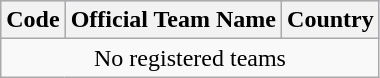<table class="wikitable">
<tr style="background:#ccf;">
<th>Code</th>
<th>Official Team Name</th>
<th>Country</th>
</tr>
<tr>
<td colspan="3" style="text-align:center;">No registered teams</td>
</tr>
</table>
